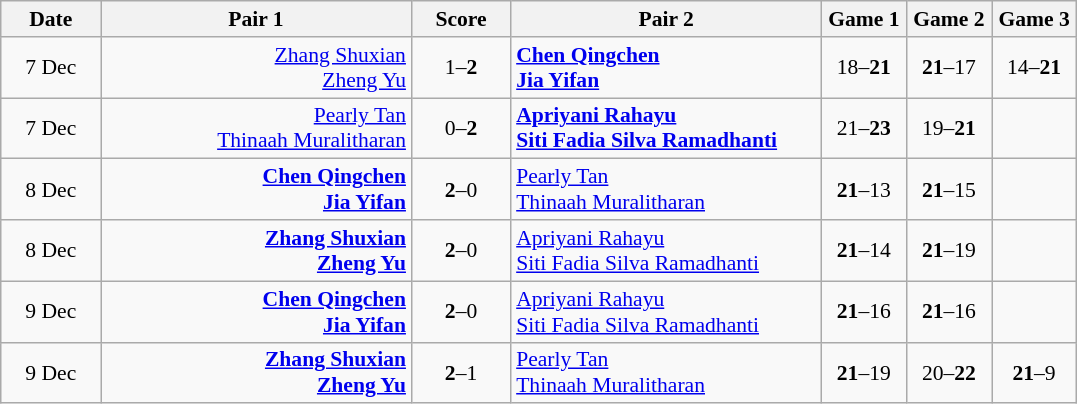<table class="wikitable" style="text-align: center; font-size:90%">
<tr>
<th width="60">Date</th>
<th align="right" width="200">Pair 1</th>
<th width="60">Score</th>
<th align="left"width="200">Pair 2</th>
<th width="50">Game 1</th>
<th width="50">Game 2</th>
<th width="50">Game 3</th>
</tr>
<tr>
<td>7 Dec</td>
<td align="right"><a href='#'>Zhang Shuxian</a> <br><a href='#'>Zheng Yu</a> </td>
<td align="center">1–<strong>2</strong></td>
<td align="left"><strong> <a href='#'>Chen Qingchen</a><br> <a href='#'>Jia Yifan</a></strong></td>
<td>18–<strong>21</strong></td>
<td><strong>21</strong>–17</td>
<td>14–<strong>21</strong></td>
</tr>
<tr>
<td>7 Dec</td>
<td align="right"><a href='#'>Pearly Tan</a> <br><a href='#'>Thinaah Muralitharan</a> </td>
<td align="center">0–<strong>2</strong></td>
<td align="left"><strong> <a href='#'>Apriyani Rahayu</a><br> <a href='#'>Siti Fadia Silva Ramadhanti</a></strong></td>
<td>21–<strong>23</strong></td>
<td>19–<strong>21</strong></td>
<td></td>
</tr>
<tr>
<td>8 Dec</td>
<td align="right"><strong><a href='#'>Chen Qingchen</a> <br><a href='#'>Jia Yifan</a> </strong></td>
<td align="center"><strong>2</strong>–0</td>
<td align="left"> <a href='#'>Pearly Tan</a><br> <a href='#'>Thinaah Muralitharan</a></td>
<td><strong>21</strong>–13</td>
<td><strong>21</strong>–15</td>
<td></td>
</tr>
<tr>
<td>8 Dec</td>
<td align="right"><strong><a href='#'>Zhang Shuxian</a> <br><a href='#'>Zheng Yu</a> </strong></td>
<td align="center"><strong>2</strong>–0</td>
<td align="left"> <a href='#'>Apriyani Rahayu</a><br> <a href='#'>Siti Fadia Silva Ramadhanti</a></td>
<td><strong>21</strong>–14</td>
<td><strong>21</strong>–19</td>
<td></td>
</tr>
<tr>
<td>9 Dec</td>
<td align="right"><strong><a href='#'>Chen Qingchen</a> <br><a href='#'>Jia Yifan</a> </strong></td>
<td align="center"><strong>2</strong>–0</td>
<td align="left"> <a href='#'>Apriyani Rahayu</a><br> <a href='#'>Siti Fadia Silva Ramadhanti</a></td>
<td><strong>21</strong>–16</td>
<td><strong>21</strong>–16</td>
<td></td>
</tr>
<tr>
<td>9 Dec</td>
<td align="right"><strong><a href='#'>Zhang Shuxian</a> <br><a href='#'>Zheng Yu</a> </strong></td>
<td align="center"><strong>2</strong>–1</td>
<td align="left"> <a href='#'>Pearly Tan</a><br> <a href='#'>Thinaah Muralitharan</a></td>
<td><strong>21</strong>–19</td>
<td>20–<strong>22</strong></td>
<td><strong>21</strong>–9</td>
</tr>
</table>
